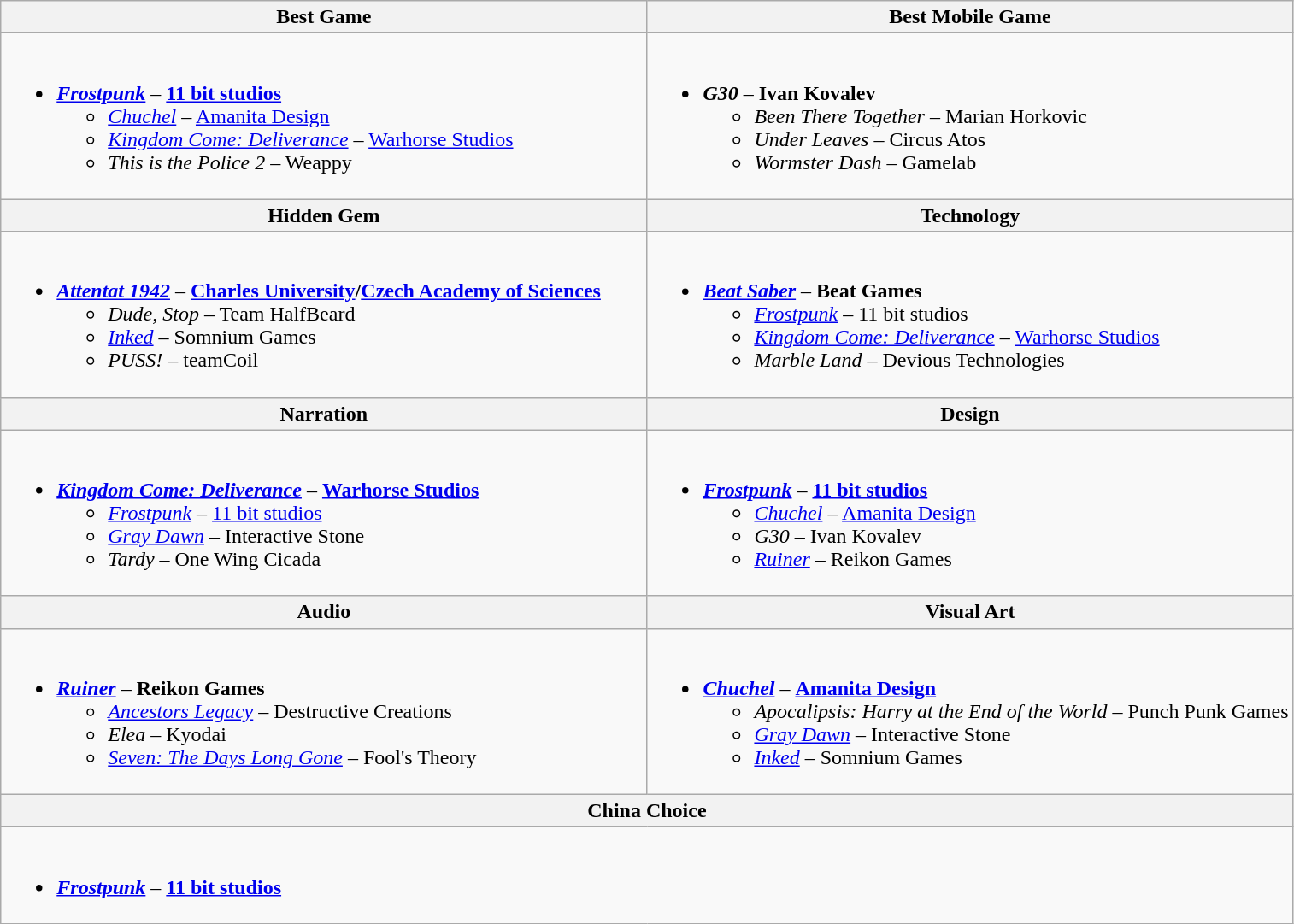<table class=wikitable>
<tr>
<th style="width:50%">Best Game</th>
<th style="width:50%">Best Mobile Game</th>
</tr>
<tr>
<td valign="top"><br><ul><li> <strong><em><a href='#'>Frostpunk</a></em></strong> – <strong><a href='#'>11 bit studios</a></strong><ul><li> <em><a href='#'>Chuchel</a></em> – <a href='#'>Amanita Design</a></li><li> <em><a href='#'>Kingdom Come: Deliverance</a></em> – <a href='#'>Warhorse Studios</a></li><li> <em>This is the Police 2</em> – Weappy</li></ul></li></ul></td>
<td valign="top"><br><ul><li> <strong><em>G30</em></strong> – <strong>Ivan Kovalev</strong><ul><li> <em>Been There Together</em> – Marian Horkovic</li><li> <em>Under Leaves</em> – Circus Atos</li><li> <em>Wormster Dash</em> – Gamelab</li></ul></li></ul></td>
</tr>
<tr>
<th style="width:50%">Hidden Gem</th>
<th style="width:50%">Technology</th>
</tr>
<tr>
<td valign="top"><br><ul><li> <strong><em><a href='#'>Attentat 1942</a></em></strong> – <strong><a href='#'>Charles University</a>/<a href='#'>Czech Academy of Sciences</a></strong><ul><li> <em>Dude, Stop</em> – Team HalfBeard</li><li> <em><a href='#'>Inked</a></em> – Somnium Games</li><li> <em>PUSS!</em> – teamCoil</li></ul></li></ul></td>
<td valign="top"><br><ul><li> <strong><em><a href='#'>Beat Saber</a></em></strong> – <strong>Beat Games</strong><ul><li> <em><a href='#'>Frostpunk</a></em> – 11 bit studios</li><li> <em><a href='#'>Kingdom Come: Deliverance</a></em> – <a href='#'>Warhorse Studios</a></li><li> <em>Marble Land</em> – Devious Technologies</li></ul></li></ul></td>
</tr>
<tr>
<th style="width:50%">Narration</th>
<th style="width:50%">Design</th>
</tr>
<tr>
<td valign="top"><br><ul><li> <strong><em><a href='#'>Kingdom Come: Deliverance</a></em></strong> – <strong><a href='#'>Warhorse Studios</a></strong><ul><li> <em><a href='#'>Frostpunk</a></em> – <a href='#'>11 bit studios</a></li><li> <em><a href='#'>Gray Dawn</a></em> – Interactive Stone</li><li> <em>Tardy</em> – One Wing Cicada</li></ul></li></ul></td>
<td valign="top"><br><ul><li> <strong><em><a href='#'>Frostpunk</a></em></strong> – <strong><a href='#'>11 bit studios</a></strong><ul><li> <em><a href='#'>Chuchel</a></em> – <a href='#'>Amanita Design</a></li><li> <em>G30</em> – Ivan Kovalev</li><li> <em><a href='#'>Ruiner</a></em> – Reikon Games</li></ul></li></ul></td>
</tr>
<tr>
<th style="width:50%">Audio</th>
<th style="width:50%">Visual Art</th>
</tr>
<tr>
<td valign="top"><br><ul><li> <strong><em><a href='#'>Ruiner</a></em></strong> – <strong>Reikon Games</strong><ul><li> <em><a href='#'>Ancestors Legacy</a></em> – Destructive Creations</li><li> <em>Elea</em> – Kyodai</li><li> <em><a href='#'>Seven: The Days Long Gone</a></em> – Fool's Theory</li></ul></li></ul></td>
<td valign="top"><br><ul><li> <strong><em><a href='#'>Chuchel</a></em></strong> – <strong><a href='#'>Amanita Design</a></strong><ul><li> <em>Apocalipsis: Harry at the End of the World</em> – Punch Punk Games</li><li> <em><a href='#'>Gray Dawn</a></em> – Interactive Stone</li><li> <em><a href='#'>Inked</a></em> – Somnium Games</li></ul></li></ul></td>
</tr>
<tr>
<th colspan="2" style="width:50%">China Choice</th>
</tr>
<tr>
<td colspan="2" valign="top"><br><ul><li> <strong><em><a href='#'>Frostpunk</a></em></strong> – <strong><a href='#'>11 bit studios</a></strong></li></ul></td>
</tr>
</table>
